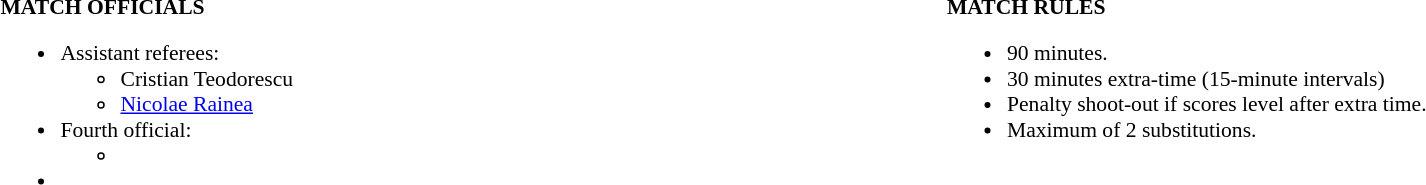<table width=100% style="font-size: 90%">
<tr>
<td width=50% valign=top><br><strong>MATCH OFFICIALS</strong><ul><li>Assistant referees:<ul><li> Cristian Teodorescu</li><li> <a href='#'>Nicolae Rainea</a></li></ul></li><li>Fourth official:<ul><li></li></ul></li><li></li></ul></td>
<td width=50% valign=top><br><strong>MATCH RULES</strong><ul><li>90 minutes.</li><li>30 minutes extra-time (15-minute intervals)</li><li>Penalty shoot-out if scores level after extra time.</li><li>Maximum of 2 substitutions.</li></ul></td>
</tr>
</table>
